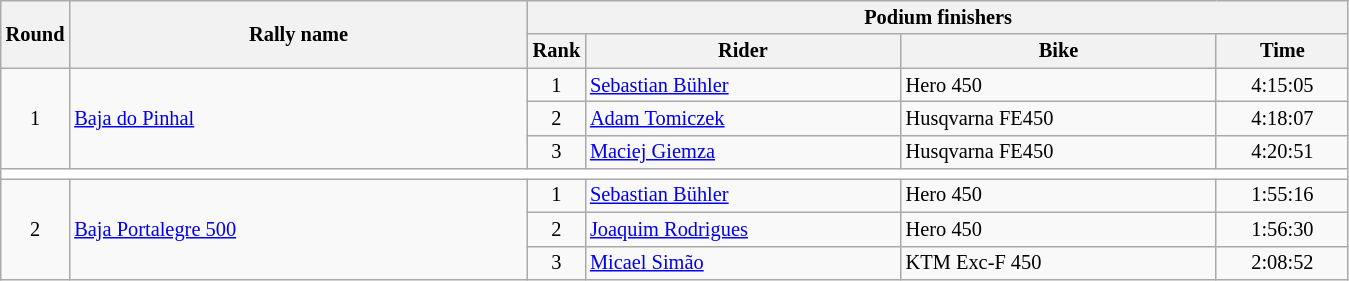<table class="wikitable" style="font-size:85%;">
<tr>
<th rowspan=2>Round</th>
<th style="width:22em" rowspan=2>Rally name</th>
<th colspan=4>Podium finishers</th>
</tr>
<tr>
<th>Rank</th>
<th style="width:15em">Rider</th>
<th style="width:15em">Bike</th>
<th style="width:6em">Time</th>
</tr>
<tr>
<td rowspan=3 align=center>1</td>
<td rowspan=3> <a href='#'>Baja do Pinhal</a></td>
<td align=center>1</td>
<td> <a href='#'>Sebastian Bühler</a></td>
<td>Hero 450</td>
<td align=center>4:15:05</td>
</tr>
<tr>
<td align=center>2</td>
<td> <a href='#'>Adam Tomiczek</a></td>
<td>Husqvarna FE450</td>
<td align=center>4:18:07</td>
</tr>
<tr>
<td align=center>3</td>
<td> <a href='#'>Maciej Giemza</a></td>
<td>Husqvarna FE450</td>
<td align=center>4:20:51</td>
</tr>
<tr style="background:white;">
<td colspan="6"></td>
</tr>
<tr>
<td rowspan=3 align=center>2</td>
<td rowspan=3> <a href='#'>Baja Portalegre 500</a></td>
<td align=center>1</td>
<td> <a href='#'>Sebastian Bühler</a></td>
<td>Hero 450</td>
<td align=center>1:55:16</td>
</tr>
<tr>
<td align=center>2</td>
<td> <a href='#'>Joaquim Rodrigues</a></td>
<td>Hero 450</td>
<td align=center>1:56:30</td>
</tr>
<tr>
<td align=center>3</td>
<td> <a href='#'>Micael Simão</a></td>
<td>KTM Exc-F 450</td>
<td align=center>2:08:52</td>
</tr>
</table>
